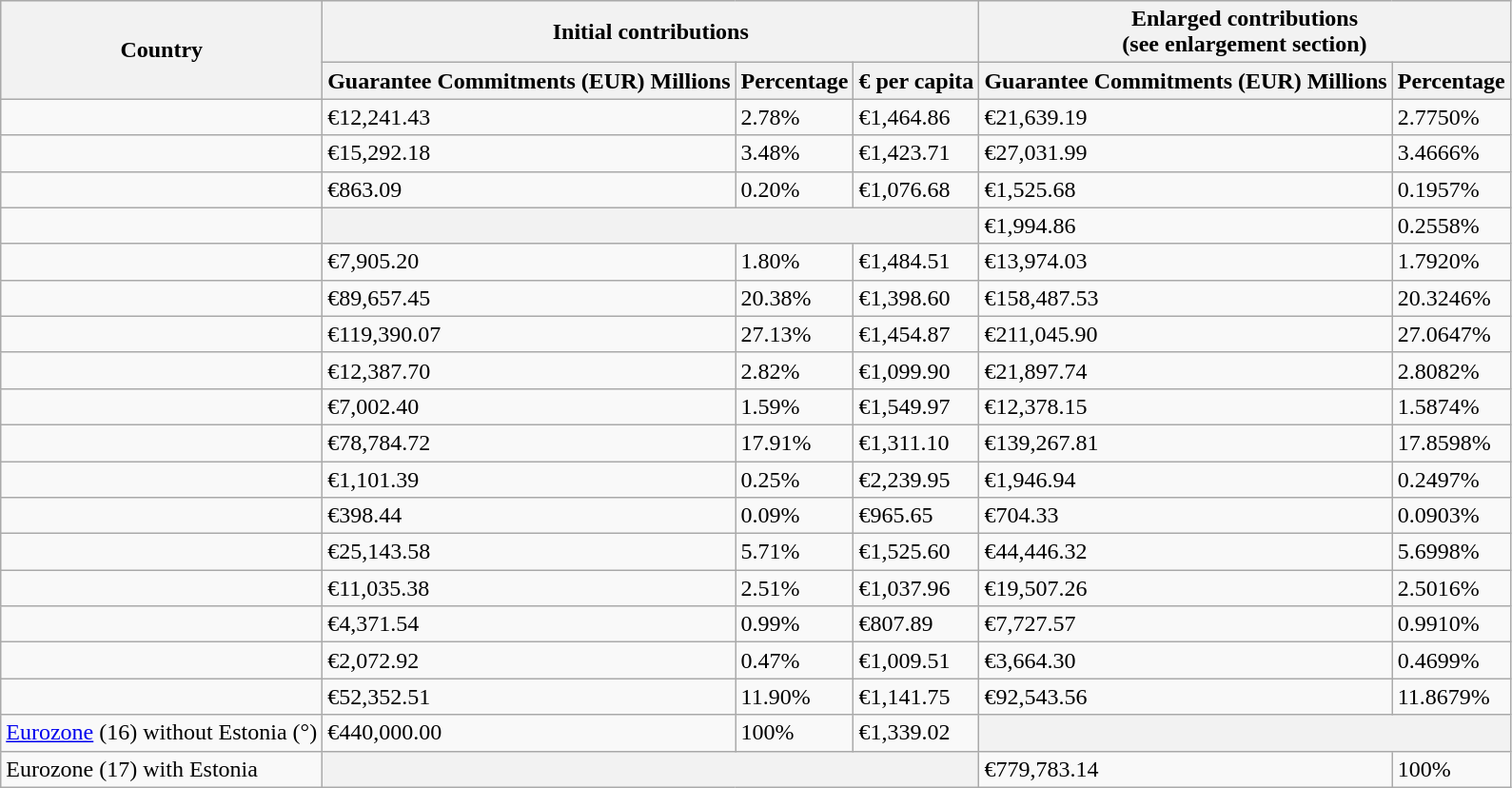<table class="wikitable sortable">
<tr style="background:#efefef;">
<th rowspan=2>Country</th>
<th colspan=3>Initial contributions</th>
<th colspan=2>Enlarged contributions<br>(see enlargement section)</th>
</tr>
<tr>
<th>Guarantee Commitments (EUR) Millions</th>
<th>Percentage</th>
<th>€ per capita<br></th>
<th>Guarantee Commitments (EUR) Millions</th>
<th>Percentage</th>
</tr>
<tr>
<td></td>
<td>€12,241.43</td>
<td>2.78%</td>
<td>€1,464.86</td>
<td>€21,639.19</td>
<td>2.7750%</td>
</tr>
<tr>
<td></td>
<td>€15,292.18</td>
<td>3.48%</td>
<td>€1,423.71</td>
<td>€27,031.99</td>
<td>3.4666%</td>
</tr>
<tr>
<td></td>
<td>€863.09</td>
<td>0.20%</td>
<td>€1,076.68</td>
<td>€1,525.68</td>
<td>0.1957%</td>
</tr>
<tr>
<td></td>
<th colspan=3></th>
<td>€1,994.86</td>
<td>0.2558%</td>
</tr>
<tr>
<td></td>
<td>€7,905.20</td>
<td>1.80%</td>
<td>€1,484.51</td>
<td>€13,974.03</td>
<td>1.7920%</td>
</tr>
<tr>
<td></td>
<td>€89,657.45</td>
<td>20.38%</td>
<td>€1,398.60</td>
<td>€158,487.53</td>
<td>20.3246%</td>
</tr>
<tr>
<td></td>
<td>€119,390.07</td>
<td>27.13%</td>
<td>€1,454.87</td>
<td>€211,045.90</td>
<td>27.0647%</td>
</tr>
<tr>
<td></td>
<td>€12,387.70</td>
<td>2.82%</td>
<td>€1,099.90</td>
<td>€21,897.74</td>
<td>2.8082%</td>
</tr>
<tr>
<td></td>
<td>€7,002.40</td>
<td>1.59%</td>
<td>€1,549.97</td>
<td>€12,378.15</td>
<td>1.5874%</td>
</tr>
<tr>
<td></td>
<td>€78,784.72</td>
<td>17.91%</td>
<td>€1,311.10</td>
<td>€139,267.81</td>
<td>17.8598%</td>
</tr>
<tr>
<td></td>
<td>€1,101.39</td>
<td>0.25%</td>
<td>€2,239.95</td>
<td>€1,946.94</td>
<td>0.2497%</td>
</tr>
<tr>
<td></td>
<td>€398.44</td>
<td>0.09%</td>
<td>€965.65</td>
<td>€704.33</td>
<td>0.0903%</td>
</tr>
<tr>
<td></td>
<td>€25,143.58</td>
<td>5.71%</td>
<td>€1,525.60</td>
<td>€44,446.32</td>
<td>5.6998%</td>
</tr>
<tr>
<td></td>
<td>€11,035.38</td>
<td>2.51%</td>
<td>€1,037.96</td>
<td>€19,507.26</td>
<td>2.5016%</td>
</tr>
<tr>
<td></td>
<td>€4,371.54</td>
<td>0.99%</td>
<td>€807.89</td>
<td>€7,727.57</td>
<td>0.9910%</td>
</tr>
<tr>
<td></td>
<td>€2,072.92</td>
<td>0.47%</td>
<td>€1,009.51</td>
<td>€3,664.30</td>
<td>0.4699%</td>
</tr>
<tr>
<td></td>
<td>€52,352.51</td>
<td>11.90%</td>
<td>€1,141.75</td>
<td>€92,543.56</td>
<td>11.8679%</td>
</tr>
<tr>
<td> <a href='#'>Eurozone</a> (16) without Estonia (°)</td>
<td>€440,000.00</td>
<td>100%</td>
<td>€1,339.02</td>
<th colspan=2></th>
</tr>
<tr>
<td> Eurozone (17) with Estonia</td>
<th colspan=3></th>
<td>€779,783.14</td>
<td>100%</td>
</tr>
</table>
